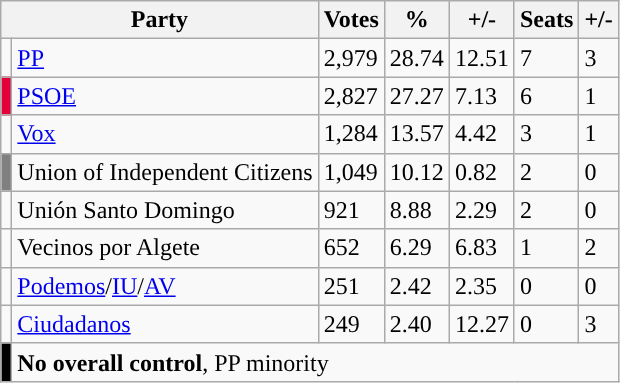<table class="wikitable">
<tr>
<th colspan="2">Party</th>
<th>Votes</th>
<th>%</th>
<th>+/-</th>
<th>Seats</th>
<th>+/-</th>
</tr>
<tr>
<td></td>
<td><a href='#'>PP</a></td>
<td>2,979</td>
<td>28.74</td>
<td> 12.51</td>
<td>7</td>
<td> 3</td>
</tr>
<tr>
<td bgcolor="#E4003B"></td>
<td><a href='#'>PSOE</a></td>
<td>2,827</td>
<td>27.27</td>
<td> 7.13</td>
<td>6</td>
<td> 1</td>
</tr>
<tr>
<td></td>
<td><a href='#'>Vox</a></td>
<td>1,284</td>
<td>13.57</td>
<td> 4.42</td>
<td>3</td>
<td> 1</td>
</tr>
<tr>
<td bgcolor="grey"></td>
<td>Union of Independent Citizens</td>
<td>1,049</td>
<td>10.12</td>
<td> 0.82</td>
<td>2</td>
<td> 0</td>
</tr>
<tr>
<td></td>
<td>Unión Santo Domingo</td>
<td>921</td>
<td>8.88</td>
<td> 2.29</td>
<td>2</td>
<td> 0</td>
</tr>
<tr>
<td></td>
<td>Vecinos por Algete</td>
<td>652</td>
<td>6.29</td>
<td> 6.83</td>
<td>1</td>
<td> 2</td>
</tr>
<tr>
<td></td>
<td><a href='#'>Podemos</a>/<a href='#'>IU</a>/<a href='#'>AV</a></td>
<td>251</td>
<td>2.42</td>
<td> 2.35</td>
<td>0</td>
<td> 0</td>
</tr>
<tr>
<td></td>
<td><a href='#'>Ciudadanos</a></td>
<td>249</td>
<td>2.40</td>
<td> 12.27</td>
<td>0</td>
<td> 3</td>
</tr>
<tr>
<td bgcolor="black"></td>
<td colspan="6"><strong>No overall control</strong>, PP minority</td>
</tr>
</table>
